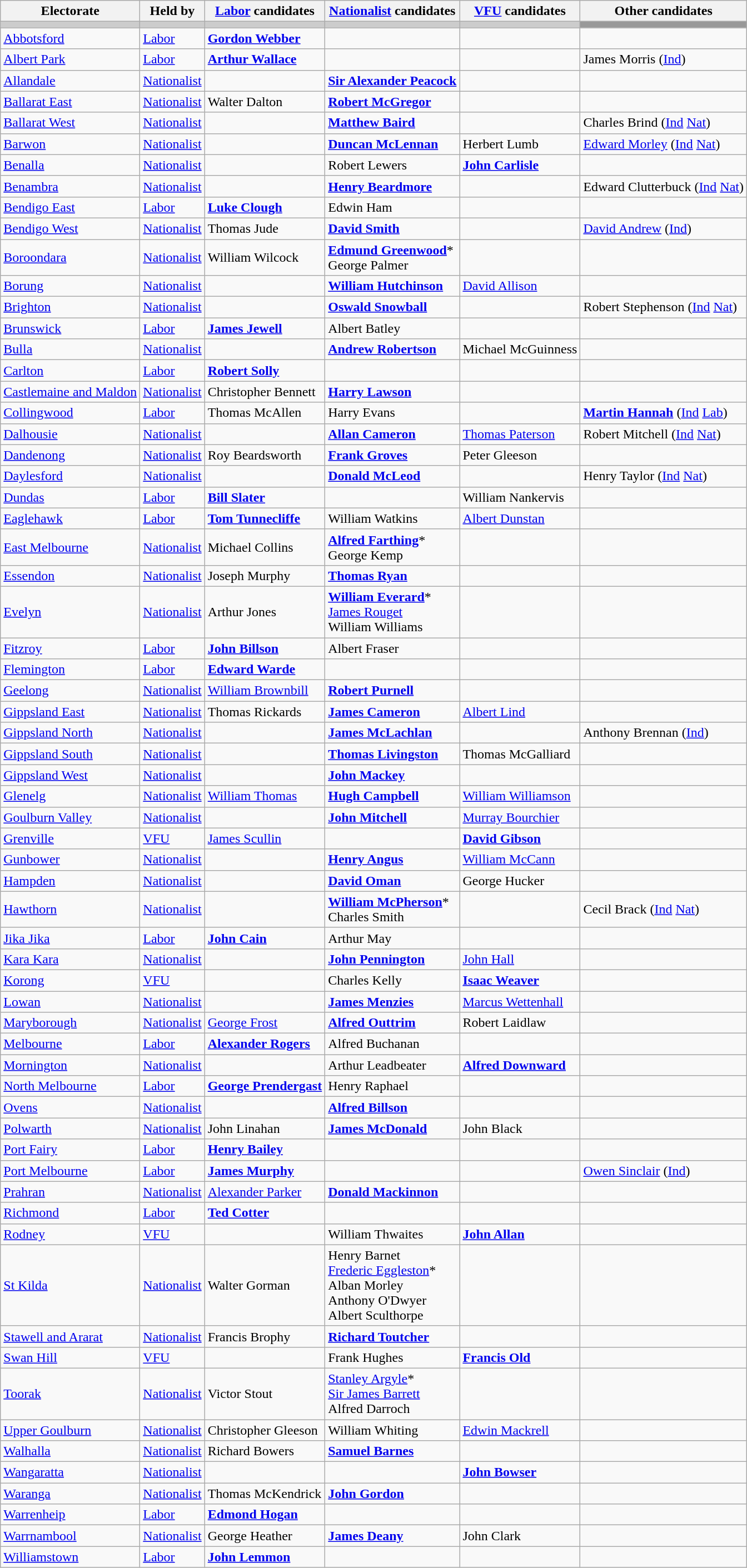<table class="wikitable">
<tr>
<th>Electorate</th>
<th>Held by</th>
<th><a href='#'>Labor</a> candidates</th>
<th><a href='#'>Nationalist</a> candidates</th>
<th><a href='#'>VFU</a> candidates</th>
<th>Other candidates</th>
</tr>
<tr style="background:#ccc;">
<td></td>
<td></td>
<td></td>
<td></td>
<td></td>
<td style="background:#999;"></td>
</tr>
<tr>
<td><a href='#'>Abbotsford</a></td>
<td><a href='#'>Labor</a></td>
<td><strong><a href='#'>Gordon Webber</a></strong></td>
<td></td>
<td></td>
<td></td>
</tr>
<tr>
<td><a href='#'>Albert Park</a></td>
<td><a href='#'>Labor</a></td>
<td><strong><a href='#'>Arthur Wallace</a></strong></td>
<td></td>
<td></td>
<td>James Morris (<a href='#'>Ind</a>)</td>
</tr>
<tr>
<td><a href='#'>Allandale</a></td>
<td><a href='#'>Nationalist</a></td>
<td></td>
<td><strong><a href='#'>Sir Alexander Peacock</a></strong></td>
<td></td>
<td></td>
</tr>
<tr>
<td><a href='#'>Ballarat East</a></td>
<td><a href='#'>Nationalist</a></td>
<td>Walter Dalton</td>
<td><strong><a href='#'>Robert McGregor</a></strong></td>
<td></td>
<td></td>
</tr>
<tr>
<td><a href='#'>Ballarat West</a></td>
<td><a href='#'>Nationalist</a></td>
<td></td>
<td><strong><a href='#'>Matthew Baird</a></strong></td>
<td></td>
<td>Charles Brind (<a href='#'>Ind</a> <a href='#'>Nat</a>)</td>
</tr>
<tr>
<td><a href='#'>Barwon</a></td>
<td><a href='#'>Nationalist</a></td>
<td></td>
<td><strong><a href='#'>Duncan McLennan</a></strong></td>
<td>Herbert Lumb</td>
<td><a href='#'>Edward Morley</a> (<a href='#'>Ind</a> <a href='#'>Nat</a>)</td>
</tr>
<tr>
<td><a href='#'>Benalla</a></td>
<td><a href='#'>Nationalist</a></td>
<td></td>
<td>Robert Lewers</td>
<td><strong><a href='#'>John Carlisle</a></strong></td>
<td></td>
</tr>
<tr>
<td><a href='#'>Benambra</a></td>
<td><a href='#'>Nationalist</a></td>
<td></td>
<td><strong><a href='#'>Henry Beardmore</a></strong></td>
<td></td>
<td>Edward Clutterbuck (<a href='#'>Ind</a> <a href='#'>Nat</a>)</td>
</tr>
<tr>
<td><a href='#'>Bendigo East</a></td>
<td><a href='#'>Labor</a></td>
<td><strong><a href='#'>Luke Clough</a></strong></td>
<td>Edwin Ham</td>
<td></td>
<td></td>
</tr>
<tr>
<td><a href='#'>Bendigo West</a></td>
<td><a href='#'>Nationalist</a></td>
<td>Thomas Jude</td>
<td><strong><a href='#'>David Smith</a></strong></td>
<td></td>
<td><a href='#'>David Andrew</a> (<a href='#'>Ind</a>)</td>
</tr>
<tr>
<td><a href='#'>Boroondara</a></td>
<td><a href='#'>Nationalist</a></td>
<td>William Wilcock</td>
<td><strong><a href='#'>Edmund Greenwood</a></strong>* <br> George Palmer</td>
<td></td>
<td></td>
</tr>
<tr>
<td><a href='#'>Borung</a></td>
<td><a href='#'>Nationalist</a></td>
<td></td>
<td><strong><a href='#'>William Hutchinson</a></strong></td>
<td><a href='#'>David Allison</a></td>
<td></td>
</tr>
<tr>
<td><a href='#'>Brighton</a></td>
<td><a href='#'>Nationalist</a></td>
<td></td>
<td><strong><a href='#'>Oswald Snowball</a></strong></td>
<td></td>
<td>Robert Stephenson (<a href='#'>Ind</a> <a href='#'>Nat</a>)</td>
</tr>
<tr>
<td><a href='#'>Brunswick</a></td>
<td><a href='#'>Labor</a></td>
<td><strong><a href='#'>James Jewell</a></strong></td>
<td>Albert Batley</td>
<td></td>
<td></td>
</tr>
<tr>
<td><a href='#'>Bulla</a></td>
<td><a href='#'>Nationalist</a></td>
<td></td>
<td><strong><a href='#'>Andrew Robertson</a></strong></td>
<td>Michael McGuinness</td>
<td></td>
</tr>
<tr>
<td><a href='#'>Carlton</a></td>
<td><a href='#'>Labor</a></td>
<td><strong><a href='#'>Robert Solly</a></strong></td>
<td></td>
<td></td>
<td></td>
</tr>
<tr>
<td><a href='#'>Castlemaine and Maldon</a></td>
<td><a href='#'>Nationalist</a></td>
<td>Christopher Bennett</td>
<td><strong><a href='#'>Harry Lawson</a></strong></td>
<td></td>
<td></td>
</tr>
<tr>
<td><a href='#'>Collingwood</a></td>
<td><a href='#'>Labor</a></td>
<td>Thomas McAllen</td>
<td>Harry Evans</td>
<td></td>
<td><strong><a href='#'>Martin Hannah</a></strong> (<a href='#'>Ind</a> <a href='#'>Lab</a>)</td>
</tr>
<tr>
<td><a href='#'>Dalhousie</a></td>
<td><a href='#'>Nationalist</a></td>
<td></td>
<td><strong><a href='#'>Allan Cameron</a></strong></td>
<td><a href='#'>Thomas Paterson</a></td>
<td>Robert Mitchell (<a href='#'>Ind</a> <a href='#'>Nat</a>)</td>
</tr>
<tr>
<td><a href='#'>Dandenong</a></td>
<td><a href='#'>Nationalist</a></td>
<td>Roy Beardsworth</td>
<td><strong><a href='#'>Frank Groves</a></strong></td>
<td>Peter Gleeson</td>
<td></td>
</tr>
<tr>
<td><a href='#'>Daylesford</a></td>
<td><a href='#'>Nationalist</a></td>
<td></td>
<td><strong><a href='#'>Donald McLeod</a></strong></td>
<td></td>
<td>Henry Taylor (<a href='#'>Ind</a> <a href='#'>Nat</a>)</td>
</tr>
<tr>
<td><a href='#'>Dundas</a></td>
<td><a href='#'>Labor</a></td>
<td><strong><a href='#'>Bill Slater</a></strong></td>
<td></td>
<td>William Nankervis</td>
<td></td>
</tr>
<tr>
<td><a href='#'>Eaglehawk</a></td>
<td><a href='#'>Labor</a></td>
<td><strong><a href='#'>Tom Tunnecliffe</a></strong></td>
<td>William Watkins</td>
<td><a href='#'>Albert Dunstan</a></td>
<td></td>
</tr>
<tr>
<td><a href='#'>East Melbourne</a></td>
<td><a href='#'>Nationalist</a></td>
<td>Michael Collins</td>
<td><strong><a href='#'>Alfred Farthing</a></strong>* <br> George Kemp</td>
<td></td>
<td></td>
</tr>
<tr>
<td><a href='#'>Essendon</a></td>
<td><a href='#'>Nationalist</a></td>
<td>Joseph Murphy</td>
<td><strong><a href='#'>Thomas Ryan</a></strong></td>
<td></td>
<td></td>
</tr>
<tr>
<td><a href='#'>Evelyn</a></td>
<td><a href='#'>Nationalist</a></td>
<td>Arthur Jones</td>
<td><strong><a href='#'>William Everard</a></strong>* <br> <a href='#'>James Rouget</a> <br> William Williams</td>
<td></td>
<td></td>
</tr>
<tr>
<td><a href='#'>Fitzroy</a></td>
<td><a href='#'>Labor</a></td>
<td><strong><a href='#'>John Billson</a></strong></td>
<td>Albert Fraser</td>
<td></td>
<td></td>
</tr>
<tr>
<td><a href='#'>Flemington</a></td>
<td><a href='#'>Labor</a></td>
<td><strong><a href='#'>Edward Warde</a></strong></td>
<td></td>
<td></td>
<td></td>
</tr>
<tr>
<td><a href='#'>Geelong</a></td>
<td><a href='#'>Nationalist</a></td>
<td><a href='#'>William Brownbill</a></td>
<td><strong><a href='#'>Robert Purnell</a></strong></td>
<td></td>
<td></td>
</tr>
<tr>
<td><a href='#'>Gippsland East</a></td>
<td><a href='#'>Nationalist</a></td>
<td>Thomas Rickards</td>
<td><strong><a href='#'>James Cameron</a></strong></td>
<td><a href='#'>Albert Lind</a></td>
<td></td>
</tr>
<tr>
<td><a href='#'>Gippsland North</a></td>
<td><a href='#'>Nationalist</a></td>
<td></td>
<td><strong><a href='#'>James McLachlan</a></strong></td>
<td></td>
<td>Anthony Brennan (<a href='#'>Ind</a>)</td>
</tr>
<tr>
<td><a href='#'>Gippsland South</a></td>
<td><a href='#'>Nationalist</a></td>
<td></td>
<td><strong><a href='#'>Thomas Livingston</a></strong></td>
<td>Thomas McGalliard</td>
<td></td>
</tr>
<tr>
<td><a href='#'>Gippsland West</a></td>
<td><a href='#'>Nationalist</a></td>
<td></td>
<td><strong><a href='#'>John Mackey</a></strong></td>
<td></td>
<td></td>
</tr>
<tr>
<td><a href='#'>Glenelg</a></td>
<td><a href='#'>Nationalist</a></td>
<td><a href='#'>William Thomas</a></td>
<td><strong><a href='#'>Hugh Campbell</a></strong></td>
<td><a href='#'>William Williamson</a></td>
<td></td>
</tr>
<tr>
<td><a href='#'>Goulburn Valley</a></td>
<td><a href='#'>Nationalist</a></td>
<td></td>
<td><strong><a href='#'>John Mitchell</a></strong></td>
<td><a href='#'>Murray Bourchier</a></td>
<td></td>
</tr>
<tr>
<td><a href='#'>Grenville</a></td>
<td><a href='#'>VFU</a></td>
<td><a href='#'>James Scullin</a></td>
<td></td>
<td><strong><a href='#'>David Gibson</a></strong></td>
<td></td>
</tr>
<tr>
<td><a href='#'>Gunbower</a></td>
<td><a href='#'>Nationalist</a></td>
<td></td>
<td><strong><a href='#'>Henry Angus</a></strong></td>
<td><a href='#'>William McCann</a></td>
<td></td>
</tr>
<tr>
<td><a href='#'>Hampden</a></td>
<td><a href='#'>Nationalist</a></td>
<td></td>
<td><strong><a href='#'>David Oman</a></strong></td>
<td>George Hucker</td>
<td></td>
</tr>
<tr>
<td><a href='#'>Hawthorn</a></td>
<td><a href='#'>Nationalist</a></td>
<td></td>
<td><strong><a href='#'>William McPherson</a></strong>* <br> Charles Smith</td>
<td></td>
<td>Cecil Brack (<a href='#'>Ind</a> <a href='#'>Nat</a>)</td>
</tr>
<tr>
<td><a href='#'>Jika Jika</a></td>
<td><a href='#'>Labor</a></td>
<td><strong><a href='#'>John Cain</a></strong></td>
<td>Arthur May</td>
<td></td>
<td></td>
</tr>
<tr>
<td><a href='#'>Kara Kara</a></td>
<td><a href='#'>Nationalist</a></td>
<td></td>
<td><strong><a href='#'>John Pennington</a></strong></td>
<td><a href='#'>John Hall</a></td>
<td></td>
</tr>
<tr>
<td><a href='#'>Korong</a></td>
<td><a href='#'>VFU</a></td>
<td></td>
<td>Charles Kelly</td>
<td><strong><a href='#'>Isaac Weaver</a></strong></td>
<td></td>
</tr>
<tr>
<td><a href='#'>Lowan</a></td>
<td><a href='#'>Nationalist</a></td>
<td></td>
<td><strong><a href='#'>James Menzies</a></strong></td>
<td><a href='#'>Marcus Wettenhall</a></td>
<td></td>
</tr>
<tr>
<td><a href='#'>Maryborough</a></td>
<td><a href='#'>Nationalist</a></td>
<td><a href='#'>George Frost</a></td>
<td><strong><a href='#'>Alfred Outtrim</a></strong></td>
<td>Robert Laidlaw</td>
<td></td>
</tr>
<tr>
<td><a href='#'>Melbourne</a></td>
<td><a href='#'>Labor</a></td>
<td><strong><a href='#'>Alexander Rogers</a></strong></td>
<td>Alfred Buchanan</td>
<td></td>
<td></td>
</tr>
<tr>
<td><a href='#'>Mornington</a></td>
<td><a href='#'>Nationalist</a></td>
<td></td>
<td>Arthur Leadbeater</td>
<td><strong><a href='#'>Alfred Downward</a></strong></td>
<td></td>
</tr>
<tr>
<td><a href='#'>North Melbourne</a></td>
<td><a href='#'>Labor</a></td>
<td><strong><a href='#'>George Prendergast</a></strong></td>
<td>Henry Raphael</td>
<td></td>
<td></td>
</tr>
<tr>
<td><a href='#'>Ovens</a></td>
<td><a href='#'>Nationalist</a></td>
<td></td>
<td><strong><a href='#'>Alfred Billson</a></strong></td>
<td></td>
<td></td>
</tr>
<tr>
<td><a href='#'>Polwarth</a></td>
<td><a href='#'>Nationalist</a></td>
<td>John Linahan</td>
<td><strong><a href='#'>James McDonald</a></strong></td>
<td>John Black</td>
<td></td>
</tr>
<tr>
<td><a href='#'>Port Fairy</a></td>
<td><a href='#'>Labor</a></td>
<td><strong><a href='#'>Henry Bailey</a></strong></td>
<td></td>
<td></td>
<td></td>
</tr>
<tr>
<td><a href='#'>Port Melbourne</a></td>
<td><a href='#'>Labor</a></td>
<td><strong><a href='#'>James Murphy</a></strong></td>
<td></td>
<td></td>
<td><a href='#'>Owen Sinclair</a> (<a href='#'>Ind</a>)</td>
</tr>
<tr>
<td><a href='#'>Prahran</a></td>
<td><a href='#'>Nationalist</a></td>
<td><a href='#'>Alexander Parker</a></td>
<td><strong><a href='#'>Donald Mackinnon</a></strong></td>
<td></td>
<td></td>
</tr>
<tr>
<td><a href='#'>Richmond</a></td>
<td><a href='#'>Labor</a></td>
<td><strong><a href='#'>Ted Cotter</a></strong></td>
<td></td>
<td></td>
<td></td>
</tr>
<tr>
<td><a href='#'>Rodney</a></td>
<td><a href='#'>VFU</a></td>
<td></td>
<td>William Thwaites</td>
<td><strong><a href='#'>John Allan</a></strong></td>
<td></td>
</tr>
<tr>
<td><a href='#'>St Kilda</a></td>
<td><a href='#'>Nationalist</a></td>
<td>Walter Gorman</td>
<td>Henry Barnet <br> <a href='#'>Frederic Eggleston</a>* <br> Alban Morley <br> Anthony O'Dwyer <br> Albert Sculthorpe</td>
<td></td>
<td></td>
</tr>
<tr>
<td><a href='#'>Stawell and Ararat</a></td>
<td><a href='#'>Nationalist</a></td>
<td>Francis Brophy</td>
<td><strong><a href='#'>Richard Toutcher</a></strong></td>
<td></td>
<td></td>
</tr>
<tr>
<td><a href='#'>Swan Hill</a></td>
<td><a href='#'>VFU</a></td>
<td></td>
<td>Frank Hughes</td>
<td><strong><a href='#'>Francis Old</a></strong></td>
<td></td>
</tr>
<tr>
<td><a href='#'>Toorak</a></td>
<td><a href='#'>Nationalist</a></td>
<td>Victor Stout</td>
<td><a href='#'>Stanley Argyle</a>* <br> <a href='#'>Sir James Barrett</a> <br> Alfred Darroch</td>
<td></td>
<td></td>
</tr>
<tr>
<td><a href='#'>Upper Goulburn</a></td>
<td><a href='#'>Nationalist</a></td>
<td>Christopher Gleeson</td>
<td>William Whiting</td>
<td><a href='#'>Edwin Mackrell</a></td>
<td></td>
</tr>
<tr>
<td><a href='#'>Walhalla</a></td>
<td><a href='#'>Nationalist</a></td>
<td>Richard Bowers</td>
<td><strong><a href='#'>Samuel Barnes</a></strong></td>
<td></td>
<td></td>
</tr>
<tr>
<td><a href='#'>Wangaratta</a></td>
<td><a href='#'>Nationalist</a></td>
<td></td>
<td></td>
<td><strong><a href='#'>John Bowser</a></strong></td>
<td></td>
</tr>
<tr>
<td><a href='#'>Waranga</a></td>
<td><a href='#'>Nationalist</a></td>
<td>Thomas McKendrick</td>
<td><strong><a href='#'>John Gordon</a></strong></td>
<td></td>
<td></td>
</tr>
<tr>
<td><a href='#'>Warrenheip</a></td>
<td><a href='#'>Labor</a></td>
<td><strong><a href='#'>Edmond Hogan</a></strong></td>
<td></td>
<td></td>
<td></td>
</tr>
<tr>
<td><a href='#'>Warrnambool</a></td>
<td><a href='#'>Nationalist</a></td>
<td>George Heather</td>
<td><strong><a href='#'>James Deany</a></strong></td>
<td>John Clark</td>
<td></td>
</tr>
<tr>
<td><a href='#'>Williamstown</a></td>
<td><a href='#'>Labor</a></td>
<td><strong><a href='#'>John Lemmon</a></strong></td>
<td></td>
<td></td>
<td></td>
</tr>
</table>
